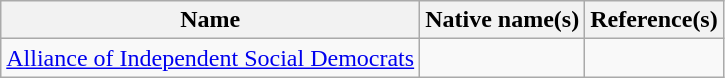<table class="wikitable">
<tr>
<th>Name</th>
<th>Native name(s)</th>
<th>Reference(s)</th>
</tr>
<tr>
<td><a href='#'>Alliance of Independent Social Democrats</a></td>
<td></td>
<td></td>
</tr>
</table>
